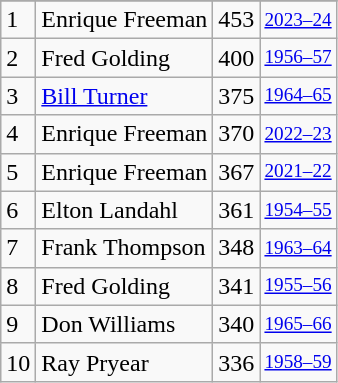<table class="wikitable">
<tr>
</tr>
<tr>
<td>1</td>
<td>Enrique Freeman</td>
<td>453</td>
<td style="font-size:80%;"><a href='#'>2023–24</a></td>
</tr>
<tr>
<td>2</td>
<td>Fred Golding</td>
<td>400</td>
<td style="font-size:80%;"><a href='#'>1956–57</a></td>
</tr>
<tr>
<td>3</td>
<td><a href='#'>Bill Turner</a></td>
<td>375</td>
<td style="font-size:80%;"><a href='#'>1964–65</a></td>
</tr>
<tr>
<td>4</td>
<td>Enrique Freeman</td>
<td>370</td>
<td style="font-size:80%;"><a href='#'>2022–23</a></td>
</tr>
<tr>
<td>5</td>
<td>Enrique Freeman</td>
<td>367</td>
<td style="font-size:80%;"><a href='#'>2021–22</a></td>
</tr>
<tr>
<td>6</td>
<td>Elton Landahl</td>
<td>361</td>
<td style="font-size:80%;"><a href='#'>1954–55</a></td>
</tr>
<tr>
<td>7</td>
<td>Frank Thompson</td>
<td>348</td>
<td style="font-size:80%;"><a href='#'>1963–64</a></td>
</tr>
<tr>
<td>8</td>
<td>Fred Golding</td>
<td>341</td>
<td style="font-size:80%;"><a href='#'>1955–56</a></td>
</tr>
<tr>
<td>9</td>
<td>Don Williams</td>
<td>340</td>
<td style="font-size:80%;"><a href='#'>1965–66</a></td>
</tr>
<tr>
<td>10</td>
<td>Ray Pryear</td>
<td>336</td>
<td style="font-size:80%;"><a href='#'>1958–59</a></td>
</tr>
</table>
